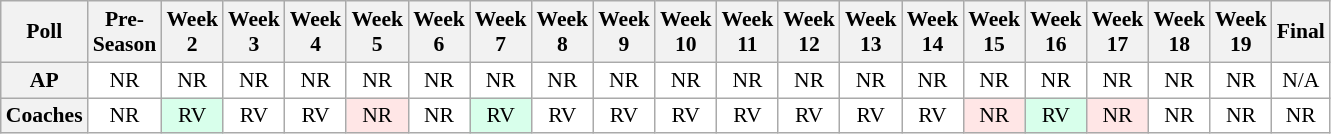<table class="wikitable" style="white-space:nowrap;font-size:90%">
<tr>
<th>Poll</th>
<th>Pre-<br>Season</th>
<th>Week<br>2</th>
<th>Week<br>3</th>
<th>Week<br>4</th>
<th>Week<br>5</th>
<th>Week<br>6</th>
<th>Week<br>7</th>
<th>Week<br>8</th>
<th>Week<br>9</th>
<th>Week<br>10</th>
<th>Week<br>11</th>
<th>Week<br>12</th>
<th>Week<br>13</th>
<th>Week<br>14</th>
<th>Week<br>15</th>
<th>Week<br>16</th>
<th>Week<br>17</th>
<th>Week<br>18</th>
<th>Week<br>19</th>
<th>Final</th>
</tr>
<tr style="text-align:center;">
<th>AP</th>
<td style="background:#FFF;">NR</td>
<td style="background:#FFF;">NR</td>
<td style="background:#FFF;">NR</td>
<td style="background:#FFF;">NR</td>
<td style="background:#FFF;">NR</td>
<td style="background:#FFF;">NR</td>
<td style="background:#FFF;">NR</td>
<td style="background:#FFF;">NR</td>
<td style="background:#FFF;">NR</td>
<td style="background:#FFF;">NR</td>
<td style="background:#FFF;">NR</td>
<td style="background:#FFF;">NR</td>
<td style="background:#FFF;">NR</td>
<td style="background:#FFF;">NR</td>
<td style="background:#FFF;">NR</td>
<td style="background:#FFF;">NR</td>
<td style="background:#FFF;">NR</td>
<td style="background:#FFF;">NR</td>
<td style="background:#FFF;">NR</td>
<td style="background:#FFF;">N/A</td>
</tr>
<tr style="text-align:center;">
<th>Coaches</th>
<td style="background:#FFF;">NR</td>
<td style="background:#D8FFEB;">RV</td>
<td style="background:#FFF;">RV</td>
<td style="background:#FFF;">RV</td>
<td style="background:#FFE6E6;">NR</td>
<td style="background:#FFF;">NR</td>
<td style="background:#D8FFEB;">RV</td>
<td style="background:#FFF;">RV</td>
<td style="background:#FFF;">RV</td>
<td style="background:#FFF;">RV</td>
<td style="background:#FFF;">RV</td>
<td style="background:#FFF;">RV</td>
<td style="background:#FFF;">RV</td>
<td style="background:#FFF;">RV</td>
<td style="background:#FFE6E6;">NR</td>
<td style="background:#D8FFEB;">RV</td>
<td style="background:#FFE6E6;">NR</td>
<td style="background:#FFF;">NR</td>
<td style="background:#FFF;">NR</td>
<td style="background:#FFF;">NR</td>
</tr>
</table>
